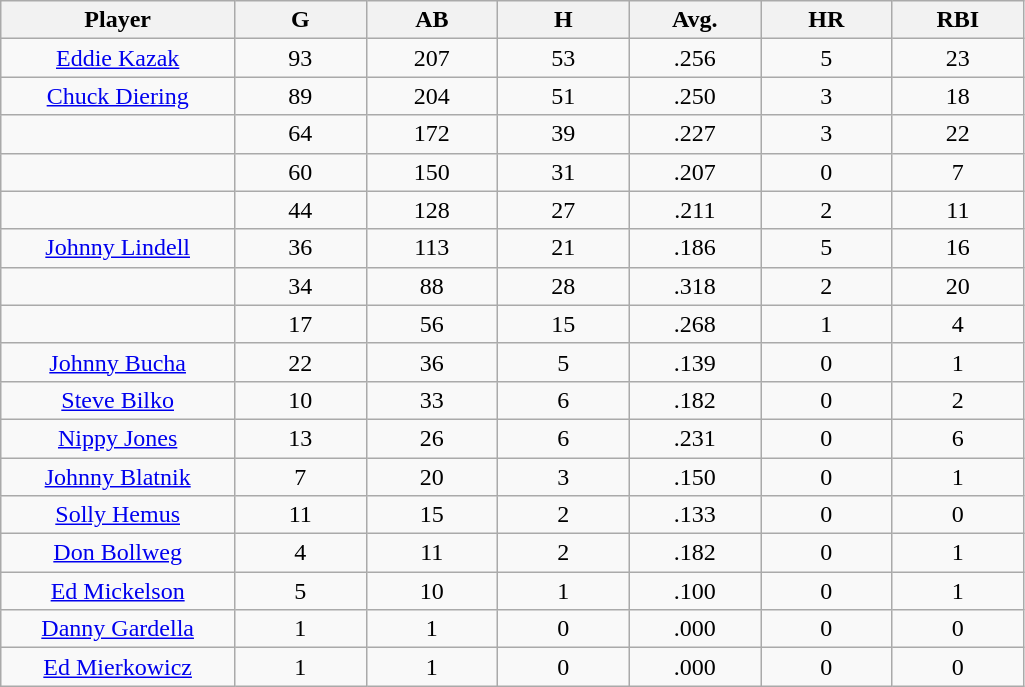<table class="wikitable sortable">
<tr>
<th bgcolor="#DDDDFF" width="16%">Player</th>
<th bgcolor="#DDDDFF" width="9%">G</th>
<th bgcolor="#DDDDFF" width="9%">AB</th>
<th bgcolor="#DDDDFF" width="9%">H</th>
<th bgcolor="#DDDDFF" width="9%">Avg.</th>
<th bgcolor="#DDDDFF" width="9%">HR</th>
<th bgcolor="#DDDDFF" width="9%">RBI</th>
</tr>
<tr align="center">
<td><a href='#'>Eddie Kazak</a></td>
<td>93</td>
<td>207</td>
<td>53</td>
<td>.256</td>
<td>5</td>
<td>23</td>
</tr>
<tr align="center">
<td><a href='#'>Chuck Diering</a></td>
<td>89</td>
<td>204</td>
<td>51</td>
<td>.250</td>
<td>3</td>
<td>18</td>
</tr>
<tr align="center">
<td></td>
<td>64</td>
<td>172</td>
<td>39</td>
<td>.227</td>
<td>3</td>
<td>22</td>
</tr>
<tr align="center">
<td></td>
<td>60</td>
<td>150</td>
<td>31</td>
<td>.207</td>
<td>0</td>
<td>7</td>
</tr>
<tr align="center">
<td></td>
<td>44</td>
<td>128</td>
<td>27</td>
<td>.211</td>
<td>2</td>
<td>11</td>
</tr>
<tr align="center">
<td><a href='#'>Johnny Lindell</a></td>
<td>36</td>
<td>113</td>
<td>21</td>
<td>.186</td>
<td>5</td>
<td>16</td>
</tr>
<tr align="center">
<td></td>
<td>34</td>
<td>88</td>
<td>28</td>
<td>.318</td>
<td>2</td>
<td>20</td>
</tr>
<tr align="center">
<td></td>
<td>17</td>
<td>56</td>
<td>15</td>
<td>.268</td>
<td>1</td>
<td>4</td>
</tr>
<tr align="center">
<td><a href='#'>Johnny Bucha</a></td>
<td>22</td>
<td>36</td>
<td>5</td>
<td>.139</td>
<td>0</td>
<td>1</td>
</tr>
<tr align="center">
<td><a href='#'>Steve Bilko</a></td>
<td>10</td>
<td>33</td>
<td>6</td>
<td>.182</td>
<td>0</td>
<td>2</td>
</tr>
<tr align="center">
<td><a href='#'>Nippy Jones</a></td>
<td>13</td>
<td>26</td>
<td>6</td>
<td>.231</td>
<td>0</td>
<td>6</td>
</tr>
<tr align="center">
<td><a href='#'>Johnny Blatnik</a></td>
<td>7</td>
<td>20</td>
<td>3</td>
<td>.150</td>
<td>0</td>
<td>1</td>
</tr>
<tr align="center">
<td><a href='#'>Solly Hemus</a></td>
<td>11</td>
<td>15</td>
<td>2</td>
<td>.133</td>
<td>0</td>
<td>0</td>
</tr>
<tr align="center">
<td><a href='#'>Don Bollweg</a></td>
<td>4</td>
<td>11</td>
<td>2</td>
<td>.182</td>
<td>0</td>
<td>1</td>
</tr>
<tr align="center">
<td><a href='#'>Ed Mickelson</a></td>
<td>5</td>
<td>10</td>
<td>1</td>
<td>.100</td>
<td>0</td>
<td>1</td>
</tr>
<tr align="center">
<td><a href='#'>Danny Gardella</a></td>
<td>1</td>
<td>1</td>
<td>0</td>
<td>.000</td>
<td>0</td>
<td>0</td>
</tr>
<tr align="center">
<td><a href='#'>Ed Mierkowicz</a></td>
<td>1</td>
<td>1</td>
<td>0</td>
<td>.000</td>
<td>0</td>
<td>0</td>
</tr>
</table>
